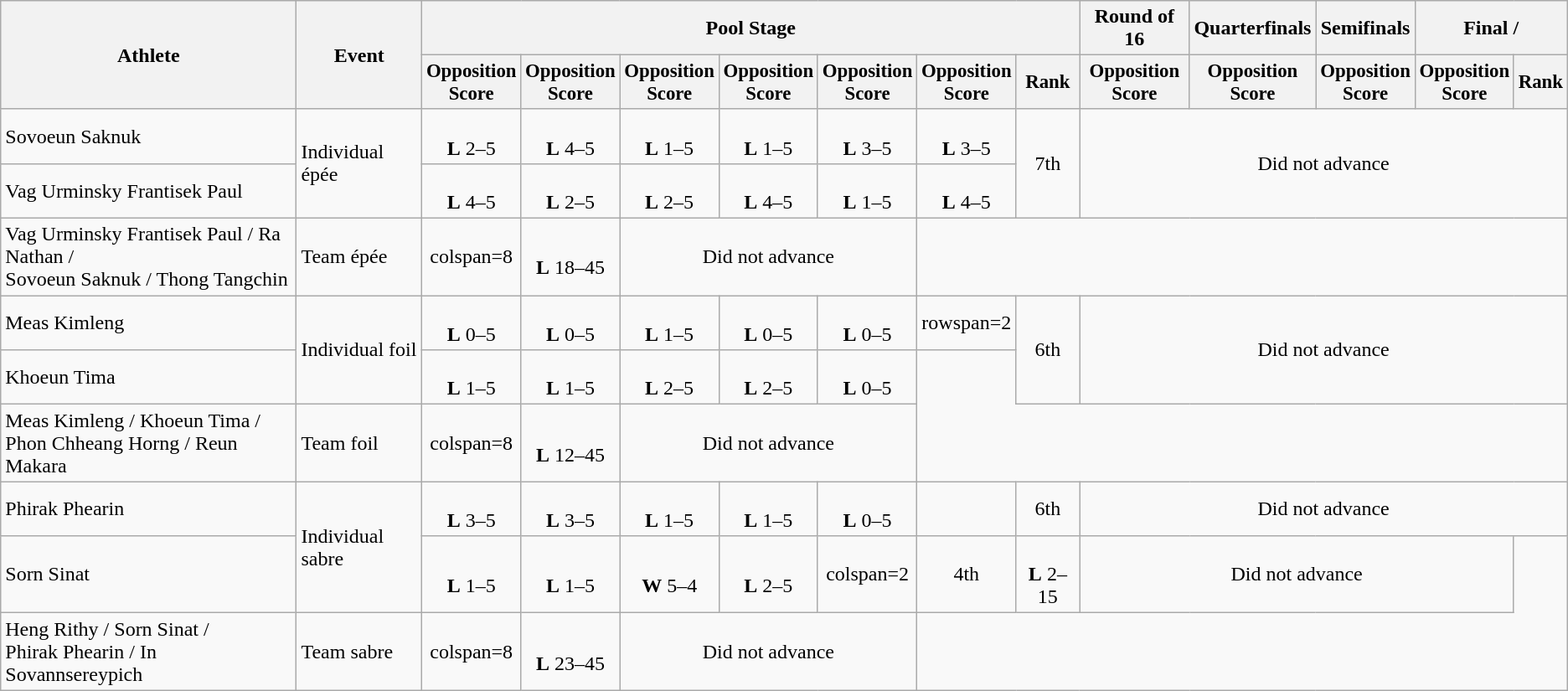<table class="wikitable" style="font-size:90">
<tr>
<th rowspan=2>Athlete</th>
<th rowspan=2>Event</th>
<th colspan=7>Pool Stage</th>
<th>Round of 16</th>
<th>Quarterfinals</th>
<th>Semifinals</th>
<th colspan=2>Final / </th>
</tr>
<tr style="font-size:95%">
<th>Opposition<br>Score</th>
<th>Opposition<br>Score</th>
<th>Opposition<br>Score</th>
<th>Opposition<br>Score</th>
<th>Opposition<br>Score</th>
<th>Opposition<br>Score</th>
<th>Rank</th>
<th>Opposition<br>Score</th>
<th>Opposition<br>Score</th>
<th>Opposition<br>Score</th>
<th>Opposition<br>Score</th>
<th>Rank</th>
</tr>
<tr align=center>
<td align=left>Sovoeun Saknuk</td>
<td rowspan=2 align=left>Individual épée</td>
<td><br><strong>L</strong> 2–5</td>
<td><br><strong>L</strong> 4–5</td>
<td><br><strong>L</strong> 1–5</td>
<td><br><strong>L</strong> 1–5</td>
<td><br><strong>L</strong> 3–5</td>
<td><br><strong>L</strong> 3–5</td>
<td rowspan=2>7th</td>
<td rowspan=2 colspan=5>Did not advance</td>
</tr>
<tr align=center>
<td align=left>Vag Urminsky Frantisek Paul</td>
<td><br><strong>L</strong> 4–5</td>
<td><br><strong>L</strong> 2–5</td>
<td><br><strong>L</strong> 2–5</td>
<td><br><strong>L</strong> 4–5</td>
<td><br><strong>L</strong> 1–5</td>
<td><br><strong>L</strong> 4–5</td>
</tr>
<tr align=center>
<td align=left>Vag Urminsky Frantisek Paul / Ra Nathan /<br>Sovoeun Saknuk / Thong Tangchin</td>
<td align=left>Team épée</td>
<td>colspan=8 </td>
<td><br><strong>L</strong> 18–45</td>
<td colspan=3>Did not advance</td>
</tr>
<tr align=center>
<td align=left>Meas Kimleng</td>
<td rowspan=2 align=left>Individual foil</td>
<td><br><strong>L</strong> 0–5</td>
<td><br><strong>L</strong> 0–5</td>
<td><br><strong>L</strong> 1–5</td>
<td><br><strong>L</strong> 0–5</td>
<td><br><strong>L</strong> 0–5</td>
<td>rowspan=2 </td>
<td rowspan=2>6th</td>
<td rowspan=2 colspan=5>Did not advance</td>
</tr>
<tr align=center>
<td align=left>Khoeun Tima</td>
<td><br><strong>L</strong> 1–5</td>
<td><br><strong>L</strong> 1–5</td>
<td><br><strong>L</strong> 2–5</td>
<td><br><strong>L</strong> 2–5</td>
<td><br><strong>L</strong> 0–5</td>
</tr>
<tr align=center>
<td align=left>Meas Kimleng / Khoeun Tima /<br>Phon Chheang Horng / Reun Makara</td>
<td align=left>Team foil</td>
<td>colspan=8 </td>
<td><br><strong>L</strong> 12–45</td>
<td colspan=3>Did not advance</td>
</tr>
<tr align=center>
<td align=left>Phirak Phearin</td>
<td rowspan=2 align=left>Individual sabre</td>
<td><br><strong>L</strong> 3–5</td>
<td><br><strong>L</strong> 3–5</td>
<td><br><strong>L</strong> 1–5</td>
<td><br><strong>L</strong> 1–5</td>
<td><br><strong>L</strong> 0–5</td>
<td></td>
<td>6th</td>
<td colspan=5>Did not advance</td>
</tr>
<tr align=center>
<td align=left>Sorn Sinat</td>
<td><br><strong>L</strong> 1–5</td>
<td><br><strong>L</strong> 1–5</td>
<td><br><strong>W</strong> 5–4</td>
<td><br><strong>L</strong> 2–5</td>
<td>colspan=2 </td>
<td>4th</td>
<td><br><strong>L</strong> 2–15</td>
<td colspan=4>Did not advance</td>
</tr>
<tr align=center>
<td align=left>Heng Rithy / Sorn Sinat /<br>Phirak Phearin / In Sovannsereypich</td>
<td align=left>Team sabre</td>
<td>colspan=8 </td>
<td><br><strong>L</strong> 23–45</td>
<td colspan=3>Did not advance</td>
</tr>
</table>
